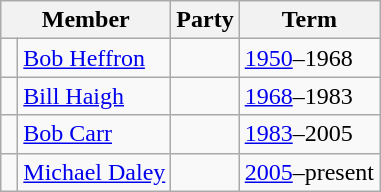<table class="wikitable">
<tr>
<th colspan=2>Member</th>
<th>Party</th>
<th>Term</th>
</tr>
<tr>
<td> </td>
<td><a href='#'>Bob Heffron</a></td>
<td></td>
<td><a href='#'>1950</a>–1968</td>
</tr>
<tr>
<td> </td>
<td><a href='#'>Bill Haigh</a></td>
<td></td>
<td><a href='#'>1968</a>–1983</td>
</tr>
<tr>
<td> </td>
<td><a href='#'>Bob Carr</a></td>
<td></td>
<td><a href='#'>1983</a>–2005</td>
</tr>
<tr>
<td> </td>
<td><a href='#'>Michael Daley</a></td>
<td></td>
<td><a href='#'>2005</a>–present</td>
</tr>
</table>
